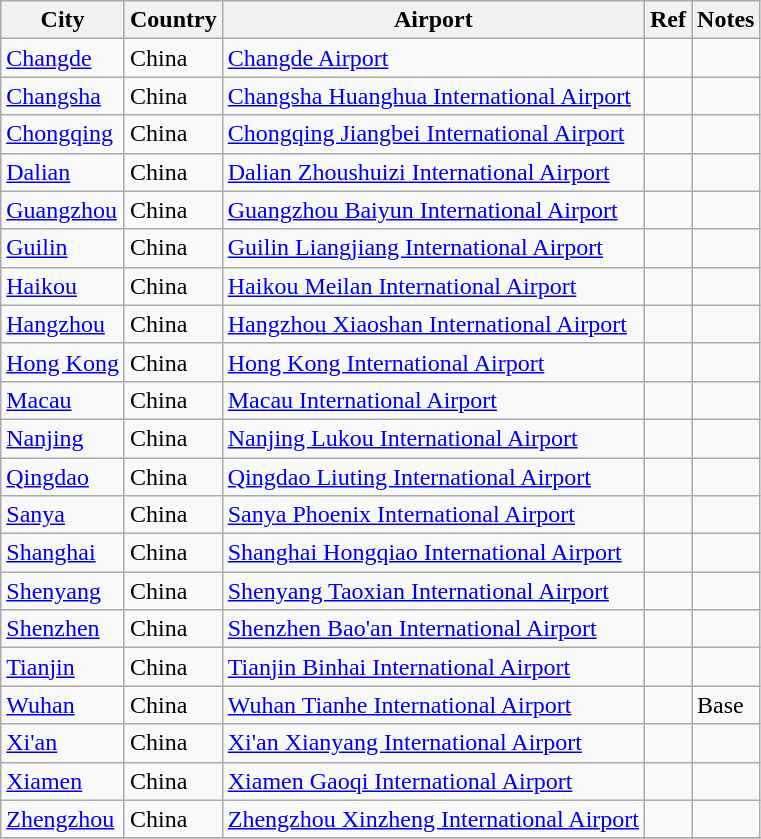<table class="wikitable sortable collapsible collapsed">
<tr>
<th>City</th>
<th>Country</th>
<th>Airport</th>
<th class="unsortable">Ref</th>
<th>Notes</th>
</tr>
<tr>
<td><a href='#'>Changde</a></td>
<td>China</td>
<td><a href='#'>Changde Airport</a></td>
<td></td>
<td></td>
</tr>
<tr>
<td><a href='#'>Changsha</a></td>
<td>China</td>
<td><a href='#'>Changsha Huanghua International Airport</a></td>
<td></td>
<td></td>
</tr>
<tr>
<td><a href='#'>Chongqing</a></td>
<td>China</td>
<td><a href='#'>Chongqing Jiangbei International Airport</a></td>
<td></td>
<td></td>
</tr>
<tr>
<td><a href='#'>Dalian</a></td>
<td>China</td>
<td><a href='#'>Dalian Zhoushuizi International Airport</a></td>
<td></td>
<td></td>
</tr>
<tr>
<td><a href='#'>Guangzhou</a></td>
<td>China</td>
<td><a href='#'>Guangzhou Baiyun International Airport</a></td>
<td></td>
<td></td>
</tr>
<tr>
<td><a href='#'>Guilin</a></td>
<td>China</td>
<td><a href='#'>Guilin Liangjiang International Airport</a></td>
<td></td>
<td></td>
</tr>
<tr>
<td><a href='#'>Haikou</a></td>
<td>China</td>
<td><a href='#'>Haikou Meilan International Airport</a></td>
<td></td>
<td></td>
</tr>
<tr>
<td><a href='#'>Hangzhou</a></td>
<td>China</td>
<td><a href='#'>Hangzhou Xiaoshan International Airport</a></td>
<td></td>
<td></td>
</tr>
<tr>
<td><a href='#'>Hong Kong</a></td>
<td>China</td>
<td><a href='#'>Hong Kong International Airport</a></td>
<td></td>
<td></td>
</tr>
<tr>
<td><a href='#'>Macau</a></td>
<td>China</td>
<td><a href='#'>Macau International Airport</a></td>
<td></td>
<td></td>
</tr>
<tr>
<td><a href='#'>Nanjing</a></td>
<td>China</td>
<td><a href='#'>Nanjing Lukou International Airport</a></td>
<td></td>
<td></td>
</tr>
<tr>
<td><a href='#'>Qingdao</a></td>
<td>China</td>
<td><a href='#'>Qingdao Liuting International Airport</a></td>
<td></td>
<td></td>
</tr>
<tr>
<td><a href='#'>Sanya</a></td>
<td>China</td>
<td><a href='#'>Sanya Phoenix International Airport</a></td>
<td></td>
<td></td>
</tr>
<tr>
<td><a href='#'>Shanghai</a></td>
<td>China</td>
<td><a href='#'>Shanghai Hongqiao International Airport</a></td>
<td></td>
<td></td>
</tr>
<tr>
<td><a href='#'>Shenyang</a></td>
<td>China</td>
<td><a href='#'>Shenyang Taoxian International Airport</a></td>
<td></td>
<td></td>
</tr>
<tr>
<td><a href='#'>Shenzhen</a></td>
<td>China</td>
<td><a href='#'>Shenzhen Bao'an International Airport</a></td>
<td></td>
<td></td>
</tr>
<tr>
<td><a href='#'>Tianjin</a></td>
<td>China</td>
<td><a href='#'>Tianjin Binhai International Airport</a></td>
<td></td>
<td></td>
</tr>
<tr>
<td><a href='#'>Wuhan</a></td>
<td>China</td>
<td><a href='#'>Wuhan Tianhe International Airport</a></td>
<td></td>
<td>Base</td>
</tr>
<tr>
<td><a href='#'>Xi'an</a></td>
<td>China</td>
<td><a href='#'>Xi'an Xianyang International Airport</a></td>
<td></td>
<td></td>
</tr>
<tr>
<td><a href='#'>Xiamen</a></td>
<td>China</td>
<td><a href='#'>Xiamen Gaoqi International Airport</a></td>
<td></td>
<td></td>
</tr>
<tr>
<td><a href='#'>Zhengzhou</a></td>
<td>China</td>
<td><a href='#'>Zhengzhou Xinzheng International Airport</a></td>
<td></td>
<td></td>
</tr>
<tr>
</tr>
</table>
